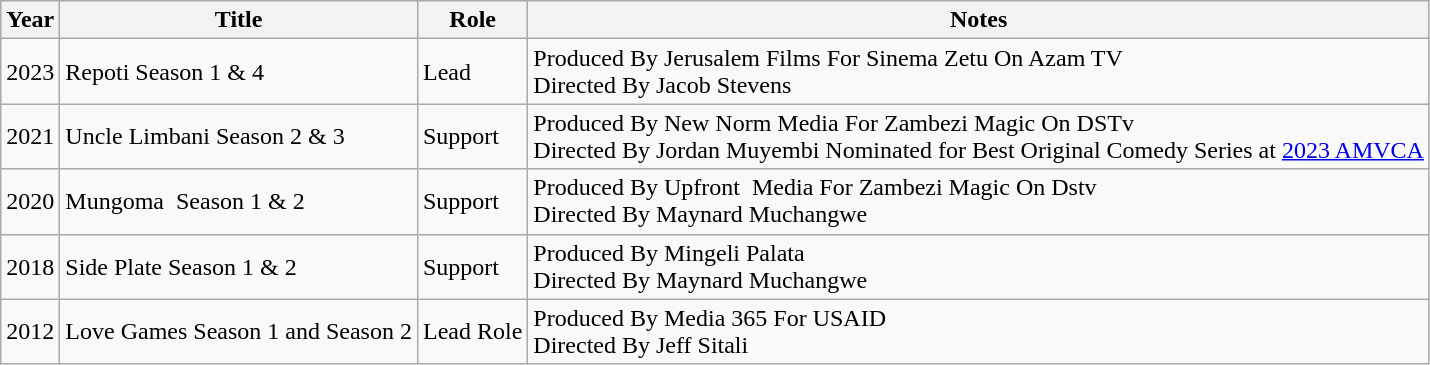<table class="wikitable">
<tr>
<th>Year</th>
<th>Title</th>
<th>Role</th>
<th>Notes</th>
</tr>
<tr>
<td>2023</td>
<td>Repoti Season 1 & 4</td>
<td>Lead</td>
<td>Produced By Jerusalem Films For Sinema Zetu On Azam TV<br>Directed By Jacob Stevens</td>
</tr>
<tr>
<td>2021</td>
<td>Uncle Limbani Season 2 & 3</td>
<td>Support</td>
<td>Produced By New Norm Media For Zambezi Magic On DSTv<br>Directed By Jordan Muyembi
Nominated for Best Original Comedy Series at <a href='#'>2023 AMVCA</a></td>
</tr>
<tr>
<td>2020</td>
<td>Mungoma  Season 1 & 2</td>
<td>Support</td>
<td>Produced By Upfront  Media For Zambezi Magic On Dstv<br>Directed By Maynard Muchangwe</td>
</tr>
<tr>
<td>2018</td>
<td>Side Plate Season 1 & 2</td>
<td>Support</td>
<td>Produced By Mingeli Palata<br>Directed By Maynard Muchangwe</td>
</tr>
<tr>
<td>2012</td>
<td>Love Games Season 1 and Season 2</td>
<td>Lead Role</td>
<td>Produced By Media 365 For USAID<br>Directed By Jeff Sitali</td>
</tr>
</table>
